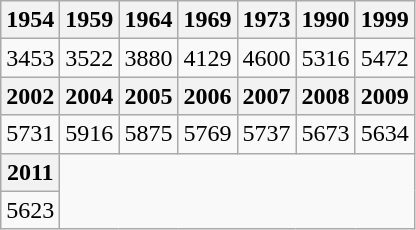<table class="wikitable">
<tr>
<th>1954</th>
<th>1959</th>
<th>1964</th>
<th>1969</th>
<th>1973</th>
<th>1990</th>
<th>1999</th>
</tr>
<tr>
<td>3453</td>
<td>3522</td>
<td>3880</td>
<td>4129</td>
<td>4600</td>
<td>5316</td>
<td>5472</td>
</tr>
<tr>
<th>2002</th>
<th>2004</th>
<th>2005</th>
<th>2006</th>
<th>2007</th>
<th>2008</th>
<th>2009</th>
</tr>
<tr>
<td>5731</td>
<td>5916</td>
<td>5875</td>
<td>5769</td>
<td>5737</td>
<td>5673</td>
<td>5634</td>
</tr>
<tr>
<th>2011</th>
</tr>
<tr>
<td>5623</td>
</tr>
</table>
